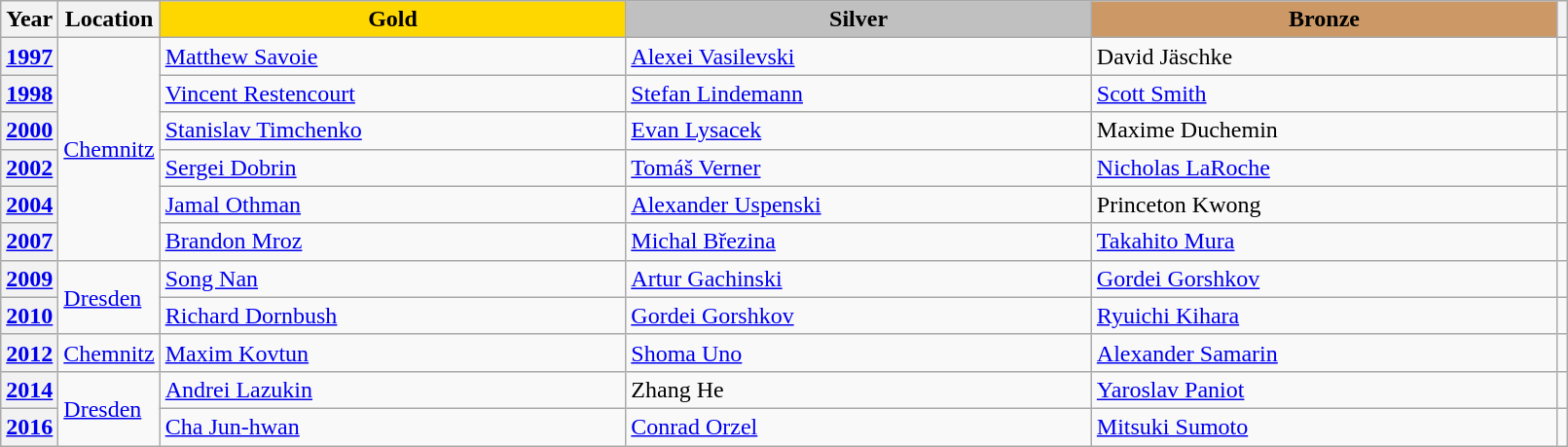<table class="wikitable unsortable" style="text-align:left; width:85%">
<tr>
<th scope="col" style="text-align:center">Year</th>
<th scope="col" style="text-align:center">Location</th>
<td scope="col" style="text-align:center; width:30%; background:gold"><strong>Gold</strong></td>
<td scope="col" style="text-align:center; width:30%; background:silver"><strong>Silver</strong></td>
<td scope="col" style="text-align:center; width:30%; background:#c96"><strong>Bronze</strong></td>
<th scope="col" style="text-align:center"></th>
</tr>
<tr>
<th scope="row" style="text-align:left"><a href='#'>1997</a></th>
<td rowspan="6"><a href='#'>Chemnitz</a></td>
<td> <a href='#'>Matthew Savoie</a></td>
<td> <a href='#'>Alexei Vasilevski</a></td>
<td> David Jäschke</td>
<td></td>
</tr>
<tr>
<th scope="row" style="text-align:left"><a href='#'>1998</a></th>
<td> <a href='#'>Vincent Restencourt</a></td>
<td> <a href='#'>Stefan Lindemann</a></td>
<td> <a href='#'>Scott Smith</a></td>
<td></td>
</tr>
<tr>
<th scope="row" style="text-align:left"><a href='#'>2000</a></th>
<td> <a href='#'>Stanislav Timchenko</a></td>
<td> <a href='#'>Evan Lysacek</a></td>
<td> Maxime Duchemin</td>
<td></td>
</tr>
<tr>
<th scope="row" style="text-align:left"><a href='#'>2002</a></th>
<td> <a href='#'>Sergei Dobrin</a></td>
<td> <a href='#'>Tomáš Verner</a></td>
<td> <a href='#'>Nicholas LaRoche</a></td>
<td></td>
</tr>
<tr>
<th scope="row" style="text-align:left"><a href='#'>2004</a></th>
<td> <a href='#'>Jamal Othman</a></td>
<td> <a href='#'>Alexander Uspenski</a></td>
<td> Princeton Kwong</td>
<td></td>
</tr>
<tr>
<th scope="row" style="text-align:left"><a href='#'>2007</a></th>
<td> <a href='#'>Brandon Mroz</a></td>
<td> <a href='#'>Michal Březina</a></td>
<td> <a href='#'>Takahito Mura</a></td>
<td></td>
</tr>
<tr>
<th scope="row" style="text-align:left"><a href='#'>2009</a></th>
<td rowspan="2"><a href='#'>Dresden</a></td>
<td> <a href='#'>Song Nan</a></td>
<td> <a href='#'>Artur Gachinski</a></td>
<td> <a href='#'>Gordei Gorshkov</a></td>
<td></td>
</tr>
<tr>
<th scope="row" style="text-align:left"><a href='#'>2010</a></th>
<td> <a href='#'>Richard Dornbush</a></td>
<td> <a href='#'>Gordei Gorshkov</a></td>
<td> <a href='#'>Ryuichi Kihara</a></td>
<td></td>
</tr>
<tr>
<th scope="row" style="text-align:left"><a href='#'>2012</a></th>
<td><a href='#'>Chemnitz</a></td>
<td> <a href='#'>Maxim Kovtun</a></td>
<td> <a href='#'>Shoma Uno</a></td>
<td> <a href='#'>Alexander Samarin</a></td>
<td></td>
</tr>
<tr>
<th scope="row" style="text-align:left"><a href='#'>2014</a></th>
<td rowspan="2"><a href='#'>Dresden</a></td>
<td> <a href='#'>Andrei Lazukin</a></td>
<td> Zhang He</td>
<td> <a href='#'>Yaroslav Paniot</a></td>
<td></td>
</tr>
<tr>
<th scope="row" style="text-align:left"><a href='#'>2016</a></th>
<td> <a href='#'>Cha Jun-hwan</a></td>
<td> <a href='#'>Conrad Orzel</a></td>
<td> <a href='#'>Mitsuki Sumoto</a></td>
<td></td>
</tr>
</table>
